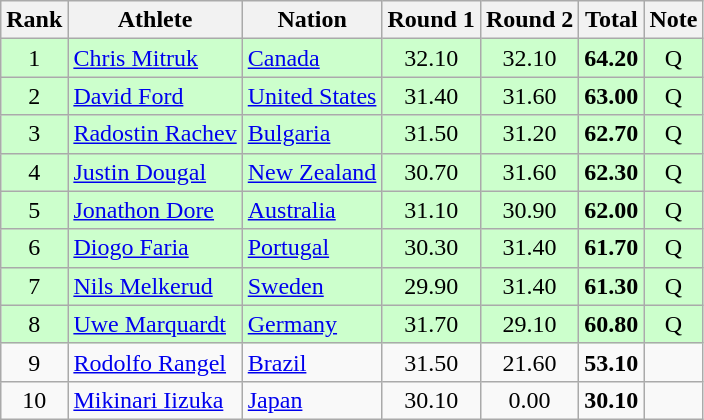<table class="wikitable sortable" style="text-align:center">
<tr>
<th>Rank</th>
<th>Athlete</th>
<th>Nation</th>
<th>Round 1</th>
<th>Round 2</th>
<th>Total</th>
<th>Note</th>
</tr>
<tr bgcolor=ccffcc>
<td>1</td>
<td align=left><a href='#'>Chris Mitruk</a></td>
<td align=left> <a href='#'>Canada</a></td>
<td>32.10</td>
<td>32.10</td>
<td><strong>64.20</strong></td>
<td>Q</td>
</tr>
<tr bgcolor=ccffcc>
<td>2</td>
<td align=left><a href='#'>David Ford</a></td>
<td align=left> <a href='#'>United States</a></td>
<td>31.40</td>
<td>31.60</td>
<td><strong>63.00</strong></td>
<td>Q</td>
</tr>
<tr bgcolor=ccffcc>
<td>3</td>
<td align=left><a href='#'>Radostin Rachev</a></td>
<td align=left> <a href='#'>Bulgaria</a></td>
<td>31.50</td>
<td>31.20</td>
<td><strong>62.70</strong></td>
<td>Q</td>
</tr>
<tr bgcolor=ccffcc>
<td>4</td>
<td align=left><a href='#'>Justin Dougal</a></td>
<td align=left> <a href='#'>New Zealand</a></td>
<td>30.70</td>
<td>31.60</td>
<td><strong>62.30</strong></td>
<td>Q</td>
</tr>
<tr bgcolor=ccffcc>
<td>5</td>
<td align=left><a href='#'>Jonathon Dore</a></td>
<td align=left> <a href='#'>Australia</a></td>
<td>31.10</td>
<td>30.90</td>
<td><strong>62.00</strong></td>
<td>Q</td>
</tr>
<tr bgcolor=ccffcc>
<td>6</td>
<td align=left><a href='#'>Diogo Faria</a></td>
<td align=left> <a href='#'>Portugal</a></td>
<td>30.30</td>
<td>31.40</td>
<td><strong>61.70</strong></td>
<td>Q</td>
</tr>
<tr bgcolor=ccffcc>
<td>7</td>
<td align=left><a href='#'>Nils Melkerud</a></td>
<td align=left> <a href='#'>Sweden</a></td>
<td>29.90</td>
<td>31.40</td>
<td><strong>61.30</strong></td>
<td>Q</td>
</tr>
<tr bgcolor=ccffcc>
<td>8</td>
<td align=left><a href='#'>Uwe Marquardt</a></td>
<td align=left> <a href='#'>Germany</a></td>
<td>31.70</td>
<td>29.10</td>
<td><strong>60.80</strong></td>
<td>Q</td>
</tr>
<tr>
<td>9</td>
<td align=left><a href='#'>Rodolfo Rangel</a></td>
<td align=left> <a href='#'>Brazil</a></td>
<td>31.50</td>
<td>21.60</td>
<td><strong>53.10</strong></td>
<td></td>
</tr>
<tr>
<td>10</td>
<td align=left><a href='#'>Mikinari Iizuka</a></td>
<td align=left> <a href='#'>Japan</a></td>
<td>30.10</td>
<td>0.00</td>
<td><strong>30.10</strong></td>
<td></td>
</tr>
</table>
